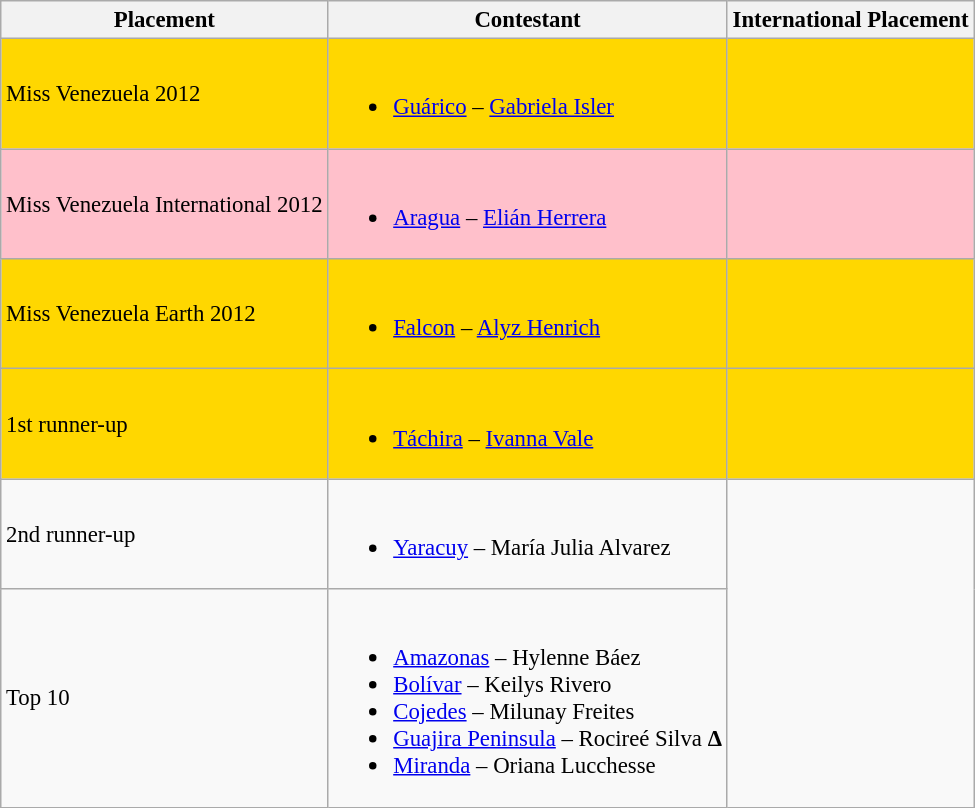<table class="wikitable sortable" style="font-size: 95%;">
<tr>
<th>Placement</th>
<th>Contestant</th>
<th>International Placement</th>
</tr>
<tr style="background:gold;">
<td>Miss Venezuela 2012</td>
<td><br><ul><li><a href='#'>Guárico</a> – <a href='#'>Gabriela Isler</a></li></ul></td>
<td></td>
</tr>
<tr style="background:pink;">
<td>Miss Venezuela International 2012</td>
<td><br><ul><li><a href='#'>Aragua</a> – <a href='#'>Elián Herrera</a></li></ul></td>
<td></td>
</tr>
<tr style="background:gold;">
<td>Miss Venezuela Earth 2012</td>
<td><br><ul><li><a href='#'>Falcon</a> – <a href='#'>Alyz Henrich</a></li></ul></td>
<td></td>
</tr>
<tr style="background:gold;">
<td>1st runner-up</td>
<td><br><ul><li><a href='#'>Táchira</a> – <a href='#'>Ivanna Vale</a></li></ul></td>
<td></td>
</tr>
<tr>
<td>2nd runner-up</td>
<td><br><ul><li><a href='#'>Yaracuy</a> – María Julia Alvarez</li></ul></td>
</tr>
<tr>
<td>Top 10</td>
<td><br><ul><li><a href='#'>Amazonas</a> – Hylenne Báez</li><li><a href='#'>Bolívar</a> – Keilys Rivero</li><li><a href='#'>Cojedes</a> – Milunay Freites</li><li><a href='#'>Guajira Peninsula</a> – Rocireé Silva <strong>Δ</strong></li><li><a href='#'>Miranda</a> – Oriana Lucchesse</li></ul></td>
</tr>
</table>
